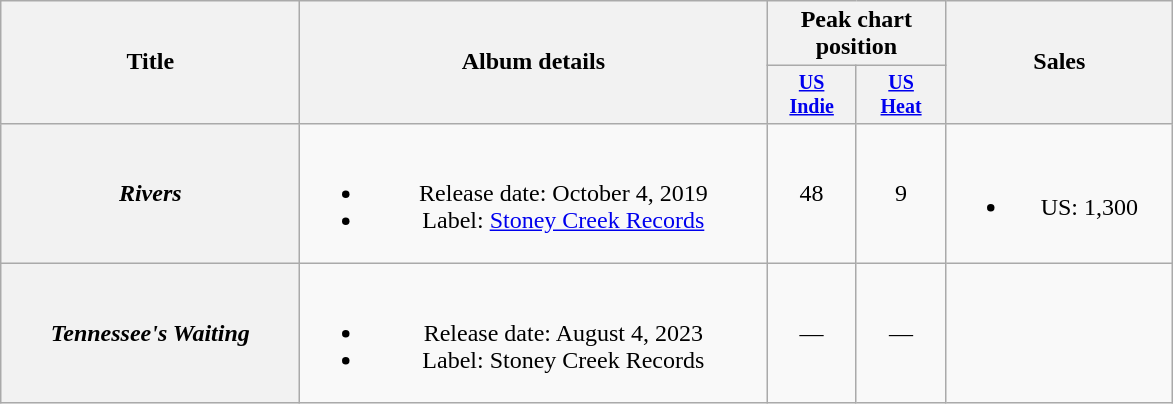<table class="wikitable plainrowheaders" style="text-align:center;">
<tr>
<th rowspan="2" style="width:12em;">Title</th>
<th rowspan="2" style="width:19em;">Album details</th>
<th colspan="2">Peak chart position</th>
<th rowspan="2" style="width:9em;">Sales</th>
</tr>
<tr style="font-size:smaller;">
<th style="width:4em;"><a href='#'>US <br>Indie</a><br></th>
<th style="width:4em;"><a href='#'>US <br>Heat</a><br></th>
</tr>
<tr>
<th scope="row"><em>Rivers</em></th>
<td><br><ul><li>Release date: October 4, 2019</li><li>Label: <a href='#'>Stoney Creek Records</a></li></ul></td>
<td>48</td>
<td>9</td>
<td><br><ul><li>US: 1,300</li></ul></td>
</tr>
<tr>
<th scope="row"><em>Tennessee's Waiting</em></th>
<td><br><ul><li>Release date: August 4, 2023</li><li>Label: Stoney Creek Records</li></ul></td>
<td>—</td>
<td>—</td>
<td></td>
</tr>
</table>
